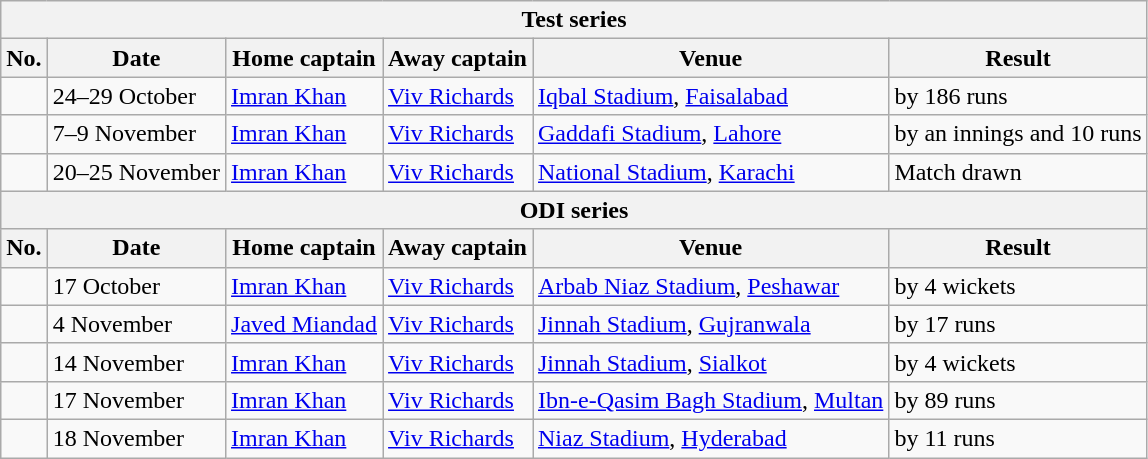<table class="wikitable">
<tr>
<th colspan="9">Test series</th>
</tr>
<tr>
<th>No.</th>
<th>Date</th>
<th>Home captain</th>
<th>Away captain</th>
<th>Venue</th>
<th>Result</th>
</tr>
<tr>
<td></td>
<td>24–29 October</td>
<td><a href='#'>Imran Khan</a></td>
<td><a href='#'>Viv Richards</a></td>
<td><a href='#'>Iqbal Stadium</a>, <a href='#'>Faisalabad</a></td>
<td> by 186 runs</td>
</tr>
<tr>
<td></td>
<td>7–9 November</td>
<td><a href='#'>Imran Khan</a></td>
<td><a href='#'>Viv Richards</a></td>
<td><a href='#'>Gaddafi Stadium</a>, <a href='#'>Lahore</a></td>
<td> by an innings and 10 runs</td>
</tr>
<tr>
<td></td>
<td>20–25 November</td>
<td><a href='#'>Imran Khan</a></td>
<td><a href='#'>Viv Richards</a></td>
<td><a href='#'>National Stadium</a>, <a href='#'>Karachi</a></td>
<td>Match drawn</td>
</tr>
<tr>
<th colspan="9">ODI series</th>
</tr>
<tr>
<th>No.</th>
<th>Date</th>
<th>Home captain</th>
<th>Away captain</th>
<th>Venue</th>
<th>Result</th>
</tr>
<tr>
<td></td>
<td>17 October</td>
<td><a href='#'>Imran Khan</a></td>
<td><a href='#'>Viv Richards</a></td>
<td><a href='#'>Arbab Niaz Stadium</a>, <a href='#'>Peshawar</a></td>
<td> by 4 wickets</td>
</tr>
<tr>
<td></td>
<td>4 November</td>
<td><a href='#'>Javed Miandad</a></td>
<td><a href='#'>Viv Richards</a></td>
<td><a href='#'>Jinnah Stadium</a>, <a href='#'>Gujranwala</a></td>
<td> by 17 runs</td>
</tr>
<tr>
<td></td>
<td>14 November</td>
<td><a href='#'>Imran Khan</a></td>
<td><a href='#'>Viv Richards</a></td>
<td><a href='#'>Jinnah Stadium</a>, <a href='#'>Sialkot</a></td>
<td> by 4 wickets</td>
</tr>
<tr>
<td></td>
<td>17 November</td>
<td><a href='#'>Imran Khan</a></td>
<td><a href='#'>Viv Richards</a></td>
<td><a href='#'>Ibn-e-Qasim Bagh Stadium</a>, <a href='#'>Multan</a></td>
<td> by 89 runs</td>
</tr>
<tr>
<td></td>
<td>18 November</td>
<td><a href='#'>Imran Khan</a></td>
<td><a href='#'>Viv Richards</a></td>
<td><a href='#'>Niaz Stadium</a>, <a href='#'>Hyderabad</a></td>
<td> by 11 runs</td>
</tr>
</table>
